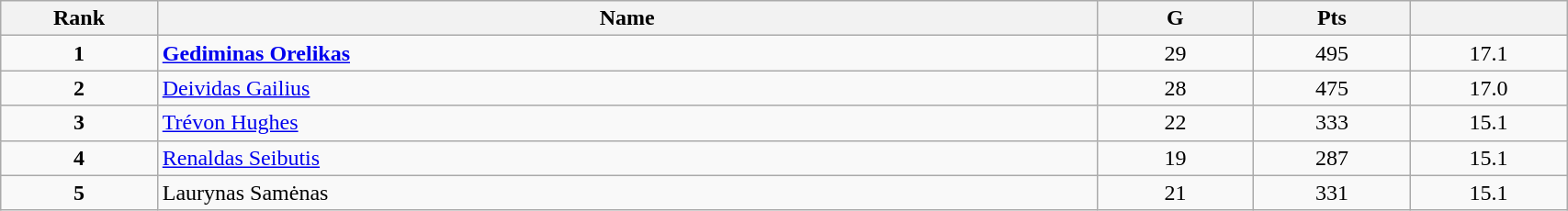<table class="wikitable" style="width:90%;">
<tr>
<th style="width:10%;">Rank</th>
<th style="width:60%;">Name</th>
<th style="width:10%;">G</th>
<th style="width:10%;">Pts</th>
<th style="width:10%;"></th>
</tr>
<tr align=center>
<td><strong>1</strong></td>
<td align=left> <strong><a href='#'>Gediminas Orelikas</a></strong></td>
<td>29</td>
<td>495</td>
<td>17.1</td>
</tr>
<tr align=center>
<td><strong>2</strong></td>
<td align=left> <a href='#'>Deividas Gailius</a></td>
<td>28</td>
<td>475</td>
<td>17.0</td>
</tr>
<tr align=center>
<td><strong>3</strong></td>
<td align=left> <a href='#'>Trévon Hughes</a></td>
<td>22</td>
<td>333</td>
<td>15.1</td>
</tr>
<tr align=center>
<td><strong>4</strong></td>
<td align=left> <a href='#'>Renaldas Seibutis</a></td>
<td>19</td>
<td>287</td>
<td>15.1</td>
</tr>
<tr align=center>
<td><strong>5</strong></td>
<td align=left> Laurynas Samėnas</td>
<td>21</td>
<td>331</td>
<td>15.1</td>
</tr>
</table>
